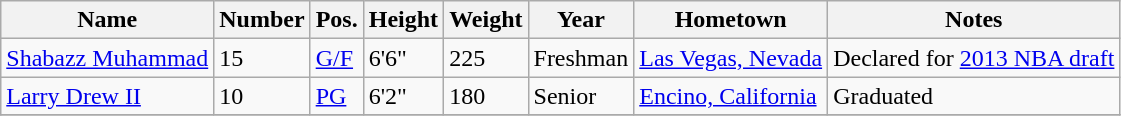<table class="wikitable sortable" border="1">
<tr>
<th>Name</th>
<th>Number</th>
<th>Pos.</th>
<th>Height</th>
<th>Weight</th>
<th>Year</th>
<th>Hometown</th>
<th class="unsortable">Notes</th>
</tr>
<tr>
<td sortname><a href='#'>Shabazz Muhammad</a></td>
<td>15</td>
<td><a href='#'>G/F</a></td>
<td>6'6"</td>
<td>225</td>
<td>Freshman</td>
<td><a href='#'>Las Vegas, Nevada</a></td>
<td>Declared for <a href='#'>2013 NBA draft</a></td>
</tr>
<tr>
<td sortname><a href='#'>Larry Drew II</a></td>
<td>10</td>
<td><a href='#'>PG</a></td>
<td>6'2"</td>
<td>180</td>
<td>Senior</td>
<td><a href='#'>Encino, California</a></td>
<td>Graduated</td>
</tr>
<tr>
</tr>
</table>
